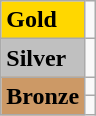<table class="wikitable">
<tr>
<td bgcolor="gold"><strong>Gold</strong></td>
<td></td>
</tr>
<tr>
<td bgcolor="silver"><strong>Silver</strong></td>
<td></td>
</tr>
<tr>
<td rowspan="2" bgcolor="#cc9966"><strong>Bronze</strong></td>
<td></td>
</tr>
<tr>
<td></td>
</tr>
</table>
